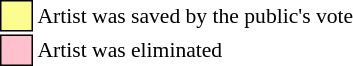<table class="toccolours" style="font-size: 90%; white-space: nowrap;">
<tr>
<td style="background:#fdfc8f; border: 1px solid black">     </td>
<td>Artist was saved by the public's vote</td>
</tr>
<tr>
<td style="background:pink; border: 1px solid black">     </td>
<td>Artist was eliminated</td>
</tr>
<tr>
</tr>
</table>
